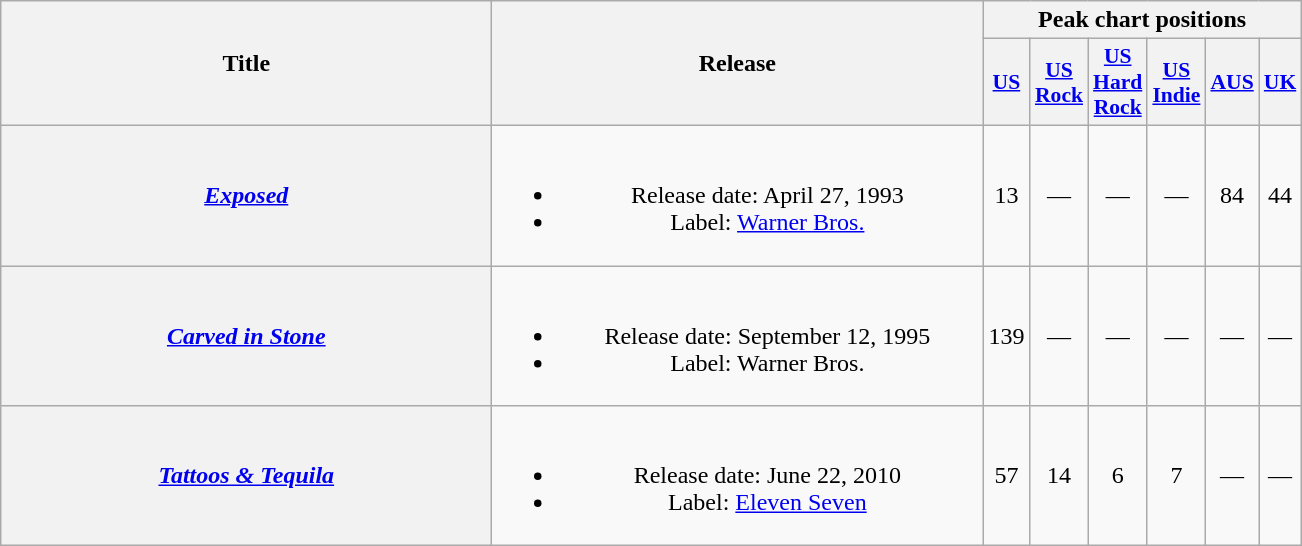<table class="wikitable plainrowheaders" style="text-align:center;">
<tr>
<th scope="col" rowspan="2" style="width:20em;">Title</th>
<th scope="col" rowspan="2" style="width:20em;">Release</th>
<th colspan="6">Peak chart positions</th>
</tr>
<tr>
<th scope="col" style=font-size:90%;"><a href='#'>US</a><br></th>
<th scope="col" style=font-size:90%;"><a href='#'>US<br>Rock</a><br></th>
<th scope="col" style=font-size:90%;"><a href='#'>US<br>Hard<br>Rock</a><br></th>
<th scope="col" style=font-size:90%;"><a href='#'>US<br>Indie</a><br></th>
<th scope="col" style=font-size:90%;"><a href='#'>AUS</a><br></th>
<th scope="col" style=font-size:90%;"><a href='#'>UK</a><br></th>
</tr>
<tr>
<th scope="row"><em><a href='#'>Exposed</a></em></th>
<td><br><ul><li>Release date: April 27, 1993</li><li>Label: <a href='#'>Warner Bros.</a></li></ul></td>
<td>13</td>
<td>—</td>
<td>—</td>
<td>—</td>
<td>84</td>
<td>44</td>
</tr>
<tr>
<th scope="row"><em><a href='#'>Carved in Stone</a></em></th>
<td><br><ul><li>Release date: September 12, 1995</li><li>Label: Warner Bros.</li></ul></td>
<td>139</td>
<td>—</td>
<td>—</td>
<td>—</td>
<td>—</td>
<td>—</td>
</tr>
<tr>
<th scope="row"><em><a href='#'>Tattoos & Tequila</a></em></th>
<td><br><ul><li>Release date: June 22, 2010</li><li>Label: <a href='#'>Eleven Seven</a></li></ul></td>
<td>57</td>
<td>14</td>
<td>6</td>
<td>7</td>
<td>—</td>
<td>—</td>
</tr>
</table>
